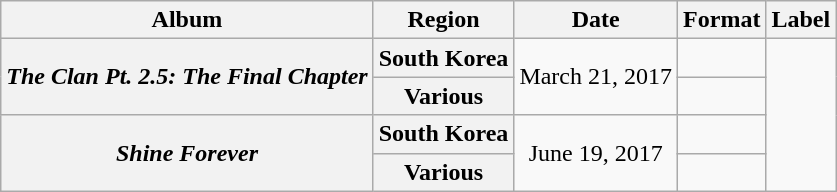<table class="wikitable plainrowheaders" style="text-align:center">
<tr>
<th>Album</th>
<th>Region</th>
<th>Date</th>
<th>Format</th>
<th>Label</th>
</tr>
<tr>
<th scope="row" rowspan="2"><em>The Clan Pt. 2.5: The Final Chapter</em></th>
<th scope="row">South Korea</th>
<td rowspan="2">March 21, 2017</td>
<td></td>
<td rowspan="4"></td>
</tr>
<tr>
<th scope="row">Various</th>
<td></td>
</tr>
<tr>
<th scope="row" rowspan="2"><em>Shine Forever</em></th>
<th scope="row">South Korea</th>
<td rowspan="2">June 19, 2017</td>
<td></td>
</tr>
<tr>
<th scope="row">Various</th>
<td></td>
</tr>
</table>
